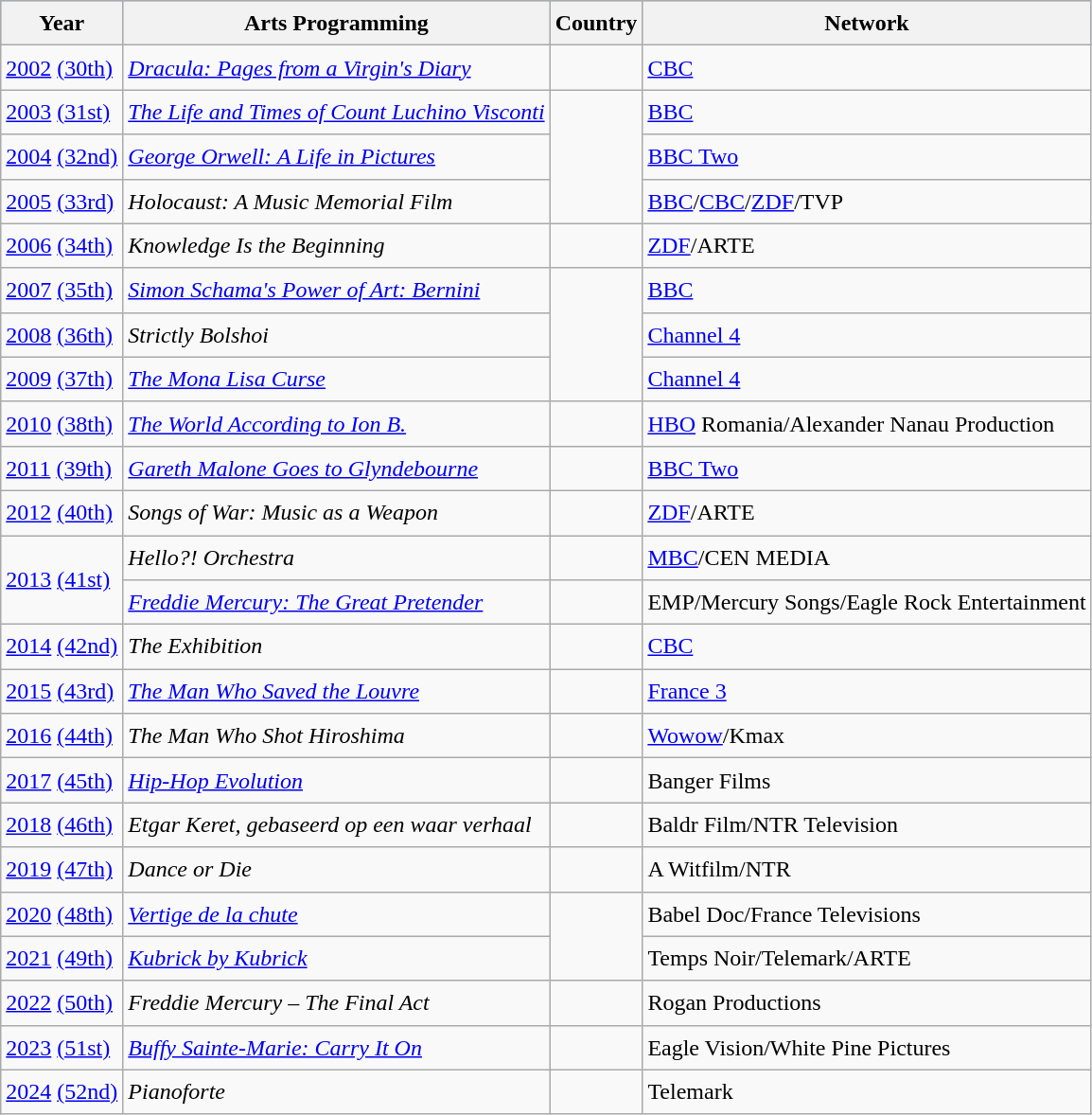<table class="wikitable" style="font-size:1.00em; line-height:1.5em;">
<tr style="background:#b0c4de; text-align:center;">
<th>Year</th>
<th>Arts Programming</th>
<th>Country</th>
<th>Network</th>
</tr>
<tr>
<td><a href='#'>2002</a> <a href='#'>(30th)</a></td>
<td><em><a href='#'>Dracula: Pages from a Virgin's Diary</a></em></td>
<td></td>
<td><a href='#'>CBC</a></td>
</tr>
<tr>
<td><a href='#'>2003</a> <a href='#'>(31st)</a></td>
<td><em><a href='#'>The Life and Times of Count Luchino Visconti</a></em></td>
<td rowspan="3"></td>
<td><a href='#'>BBC</a></td>
</tr>
<tr>
<td><a href='#'>2004</a> <a href='#'>(32nd)</a></td>
<td><em><a href='#'>George Orwell: A Life in Pictures</a></em></td>
<td><a href='#'>BBC Two</a></td>
</tr>
<tr>
<td><a href='#'>2005</a> <a href='#'>(33rd)</a></td>
<td><em>Holocaust: A Music Memorial Film</em></td>
<td><a href='#'>BBC</a>/<a href='#'>CBC</a>/<a href='#'>ZDF</a>/TVP</td>
</tr>
<tr>
<td><a href='#'>2006</a> <a href='#'>(34th)</a></td>
<td><em>Knowledge Is the Beginning</em></td>
<td></td>
<td><a href='#'>ZDF</a>/ARTE</td>
</tr>
<tr>
<td><a href='#'>2007</a> <a href='#'>(35th)</a></td>
<td><em><a href='#'>Simon Schama's Power of Art: Bernini</a></em></td>
<td rowspan="3"></td>
<td><a href='#'>BBC</a></td>
</tr>
<tr>
<td><a href='#'>2008</a> <a href='#'>(36th)</a></td>
<td><em>Strictly Bolshoi</em></td>
<td><a href='#'>Channel 4</a></td>
</tr>
<tr>
<td><a href='#'>2009</a> <a href='#'>(37th)</a></td>
<td><em><a href='#'>The Mona Lisa Curse</a></em></td>
<td><a href='#'>Channel 4</a></td>
</tr>
<tr>
<td><a href='#'>2010</a> <a href='#'>(38th)</a></td>
<td><em><a href='#'>The World According to Ion B.</a></em></td>
<td></td>
<td><a href='#'>HBO</a> Romania/Alexander Nanau Production</td>
</tr>
<tr>
<td><a href='#'>2011</a> <a href='#'>(39th)</a></td>
<td><em><a href='#'>Gareth Malone Goes to Glyndebourne</a></em></td>
<td></td>
<td><a href='#'>BBC Two</a></td>
</tr>
<tr>
<td><a href='#'>2012</a> <a href='#'>(40th)</a></td>
<td><em>Songs of War: Music as a Weapon</em></td>
<td></td>
<td><a href='#'>ZDF</a>/ARTE</td>
</tr>
<tr>
<td rowspan="2"><a href='#'>2013</a> <a href='#'>(41st)</a></td>
<td><em>Hello?! Orchestra</em></td>
<td></td>
<td><a href='#'>MBC</a>/CEN MEDIA</td>
</tr>
<tr>
<td><em><a href='#'>Freddie Mercury: The Great Pretender</a></em></td>
<td></td>
<td>EMP/Mercury Songs/Eagle Rock Entertainment</td>
</tr>
<tr>
<td><a href='#'>2014</a> <a href='#'>(42nd)</a></td>
<td><em>The Exhibition</em></td>
<td></td>
<td><a href='#'>CBC</a></td>
</tr>
<tr>
<td><a href='#'>2015</a> <a href='#'>(43rd)</a></td>
<td><em><a href='#'>The Man Who Saved the Louvre</a></em></td>
<td></td>
<td><a href='#'>France 3</a></td>
</tr>
<tr>
<td><a href='#'>2016</a> <a href='#'>(44th)</a></td>
<td><em>The Man Who Shot Hiroshima</em></td>
<td></td>
<td><a href='#'>Wowow</a>/Kmax</td>
</tr>
<tr>
<td><a href='#'>2017</a> <a href='#'>(45th)</a></td>
<td><em><a href='#'>Hip-Hop Evolution</a></em></td>
<td></td>
<td>Banger Films</td>
</tr>
<tr>
<td><a href='#'>2018</a> <a href='#'>(46th)</a></td>
<td><em>Etgar Keret, gebaseerd op een waar verhaal</em></td>
<td></td>
<td>Baldr Film/NTR Television</td>
</tr>
<tr>
<td><a href='#'>2019</a> <a href='#'>(47th)</a></td>
<td><em>Dance or Die</em></td>
<td></td>
<td>A Witfilm/NTR</td>
</tr>
<tr>
<td><a href='#'>2020</a> <a href='#'>(48th)</a></td>
<td><em><a href='#'>Vertige de la chute</a></em></td>
<td rowspan="2"></td>
<td>Babel Doc/France Televisions</td>
</tr>
<tr>
<td><a href='#'>2021</a> <a href='#'>(49th)</a></td>
<td><em><a href='#'>Kubrick by Kubrick</a></em></td>
<td>Temps Noir/Telemark/ARTE</td>
</tr>
<tr>
<td><a href='#'>2022</a> <a href='#'>(50th)</a></td>
<td><em>Freddie Mercury – The Final Act</em></td>
<td></td>
<td>Rogan Productions</td>
</tr>
<tr>
<td><a href='#'>2023</a> <a href='#'>(51st)</a></td>
<td><em><a href='#'>Buffy Sainte-Marie: Carry It On</a></em></td>
<td></td>
<td>Eagle Vision/White Pine Pictures</td>
</tr>
<tr>
<td><a href='#'>2024</a> <a href='#'>(52nd)</a></td>
<td><em>Pianoforte</em></td>
<td></td>
<td>Telemark</td>
</tr>
</table>
